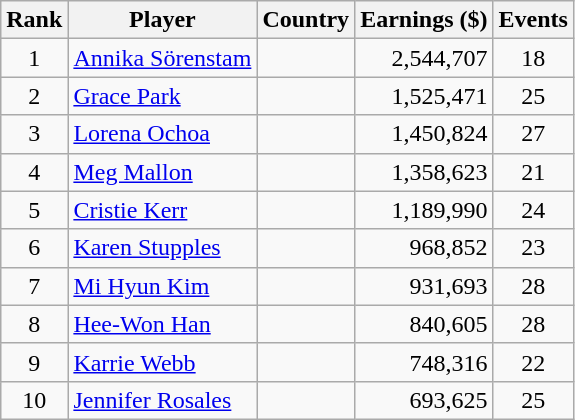<table class=wikitable style=text-align:center>
<tr>
<th>Rank</th>
<th>Player</th>
<th>Country</th>
<th>Earnings ($)</th>
<th>Events</th>
</tr>
<tr>
<td>1</td>
<td align=left><a href='#'>Annika Sörenstam</a></td>
<td align=left></td>
<td align=right>2,544,707</td>
<td>18</td>
</tr>
<tr>
<td>2</td>
<td align=left><a href='#'>Grace Park</a></td>
<td align=left></td>
<td align=right>1,525,471</td>
<td>25</td>
</tr>
<tr>
<td>3</td>
<td align=left><a href='#'>Lorena Ochoa</a></td>
<td align=left></td>
<td align=right>1,450,824</td>
<td>27</td>
</tr>
<tr>
<td>4</td>
<td align=left><a href='#'>Meg Mallon</a></td>
<td align=left></td>
<td align=right>1,358,623</td>
<td>21</td>
</tr>
<tr>
<td>5</td>
<td align=left><a href='#'>Cristie Kerr</a></td>
<td align=left></td>
<td align=right>1,189,990</td>
<td>24</td>
</tr>
<tr>
<td>6</td>
<td align=left><a href='#'>Karen Stupples</a></td>
<td align=left></td>
<td align=right>968,852</td>
<td>23</td>
</tr>
<tr>
<td>7</td>
<td align=left><a href='#'>Mi Hyun Kim</a></td>
<td align=left></td>
<td align=right>931,693</td>
<td>28</td>
</tr>
<tr>
<td>8</td>
<td align=left><a href='#'>Hee-Won Han</a></td>
<td align=left></td>
<td align=right>840,605</td>
<td>28</td>
</tr>
<tr>
<td>9</td>
<td align=left><a href='#'>Karrie Webb</a></td>
<td align=left></td>
<td align=right>748,316</td>
<td>22</td>
</tr>
<tr>
<td>10</td>
<td align=left><a href='#'>Jennifer Rosales</a></td>
<td align=left></td>
<td align=right>693,625</td>
<td>25</td>
</tr>
</table>
